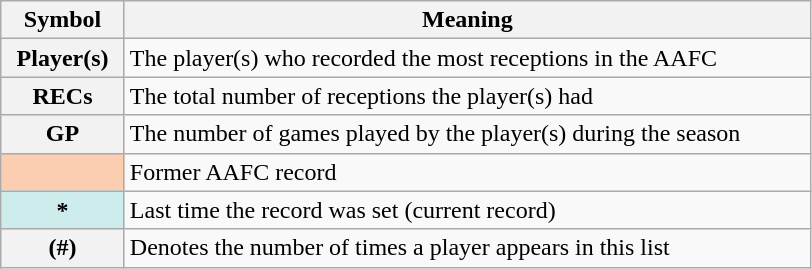<table class="wikitable plainrowheaders" border="1">
<tr>
<th scope="col" style="width:75px">Symbol</th>
<th scope="col" style="width:450px">Meaning</th>
</tr>
<tr>
<th scope="row" style="text-align:center;"><strong>Player(s)</strong></th>
<td>The player(s) who recorded the most receptions in the AAFC</td>
</tr>
<tr>
<th scope="row" style="text-align:center;"><strong>RECs</strong></th>
<td>The total number of receptions the player(s) had</td>
</tr>
<tr>
<th scope="row" style="text-align:center;"><strong>GP</strong></th>
<td>The number of games played by the player(s) during the season</td>
</tr>
<tr>
<th scope="row" style="text-align:center; background:#FBCEB1;"></th>
<td>Former AAFC record</td>
</tr>
<tr>
<th scope="row" style="text-align:center; background:#CFECEC;">*</th>
<td>Last time the record was set (current record)</td>
</tr>
<tr>
<th scope="row" style="text-align:center;">(#)</th>
<td>Denotes the number of times a player appears in this list</td>
</tr>
</table>
